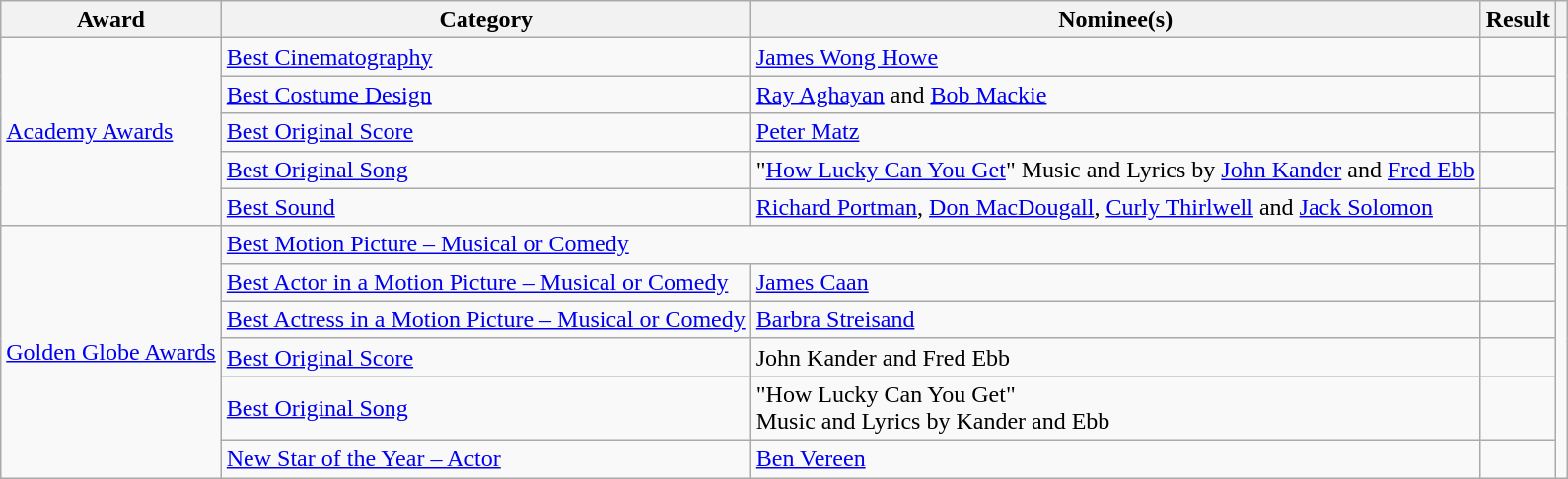<table class="wikitable plainrowheaders">
<tr>
<th>Award</th>
<th>Category</th>
<th>Nominee(s)</th>
<th>Result</th>
<th></th>
</tr>
<tr>
<td rowspan="5"><a href='#'>Academy Awards</a></td>
<td><a href='#'>Best Cinematography</a></td>
<td><a href='#'>James Wong Howe</a></td>
<td></td>
<td style="text-align:center" rowspan="5"></td>
</tr>
<tr>
<td><a href='#'>Best Costume Design</a></td>
<td><a href='#'>Ray Aghayan</a> and <a href='#'>Bob Mackie</a></td>
<td></td>
</tr>
<tr>
<td><a href='#'>Best Original Score</a></td>
<td><a href='#'>Peter Matz</a></td>
<td></td>
</tr>
<tr>
<td><a href='#'>Best Original Song</a></td>
<td>"<a href='#'>How Lucky Can You Get</a>" Music and Lyrics by <a href='#'>John Kander</a> and <a href='#'>Fred Ebb</a></td>
<td></td>
</tr>
<tr>
<td><a href='#'>Best Sound</a></td>
<td><a href='#'>Richard Portman</a>, <a href='#'>Don MacDougall</a>, <a href='#'>Curly Thirlwell</a> and <a href='#'>Jack Solomon</a></td>
<td></td>
</tr>
<tr>
<td rowspan="6"><a href='#'>Golden Globe Awards</a></td>
<td colspan="2"><a href='#'>Best Motion Picture – Musical or Comedy</a></td>
<td></td>
<td style="text-align:center;" rowspan="6"></td>
</tr>
<tr>
<td><a href='#'>Best Actor in a Motion Picture – Musical or Comedy</a></td>
<td><a href='#'>James Caan</a></td>
<td></td>
</tr>
<tr>
<td><a href='#'>Best Actress in a Motion Picture – Musical or Comedy</a></td>
<td><a href='#'>Barbra Streisand</a></td>
<td></td>
</tr>
<tr>
<td><a href='#'>Best Original Score</a></td>
<td>John Kander and Fred Ebb</td>
<td></td>
</tr>
<tr>
<td><a href='#'>Best Original Song</a></td>
<td>"How Lucky Can You Get" <br> Music and Lyrics by Kander and Ebb</td>
<td></td>
</tr>
<tr>
<td><a href='#'>New Star of the Year – Actor</a></td>
<td><a href='#'>Ben Vereen</a></td>
<td></td>
</tr>
</table>
